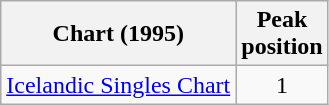<table class="wikitable">
<tr>
<th>Chart (1995)</th>
<th>Peak<br>position</th>
</tr>
<tr>
<td align="left"><a href='#'>Icelandic Singles Chart</a></td>
<td style="text-align:center;">1</td>
</tr>
</table>
